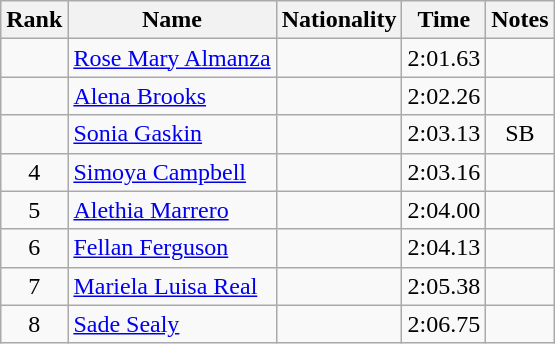<table class="wikitable sortable" style="text-align:center">
<tr>
<th>Rank</th>
<th>Name</th>
<th>Nationality</th>
<th>Time</th>
<th>Notes</th>
</tr>
<tr>
<td></td>
<td align=left><a href='#'>Rose Mary Almanza</a></td>
<td align=left></td>
<td>2:01.63</td>
<td></td>
</tr>
<tr>
<td></td>
<td align=left><a href='#'>Alena Brooks</a></td>
<td align=left></td>
<td>2:02.26</td>
<td></td>
</tr>
<tr>
<td></td>
<td align=left><a href='#'>Sonia Gaskin</a></td>
<td align=left></td>
<td>2:03.13</td>
<td>SB</td>
</tr>
<tr>
<td>4</td>
<td align=left><a href='#'>Simoya Campbell</a></td>
<td align=left></td>
<td>2:03.16</td>
<td></td>
</tr>
<tr>
<td>5</td>
<td align=left><a href='#'>Alethia Marrero</a></td>
<td align=left></td>
<td>2:04.00</td>
<td></td>
</tr>
<tr>
<td>6</td>
<td align=left><a href='#'>Fellan Ferguson</a></td>
<td align=left></td>
<td>2:04.13</td>
<td></td>
</tr>
<tr>
<td>7</td>
<td align=left><a href='#'>Mariela Luisa Real</a></td>
<td align=left></td>
<td>2:05.38</td>
<td></td>
</tr>
<tr>
<td>8</td>
<td align=left><a href='#'>Sade Sealy</a></td>
<td align=left></td>
<td>2:06.75</td>
<td></td>
</tr>
</table>
